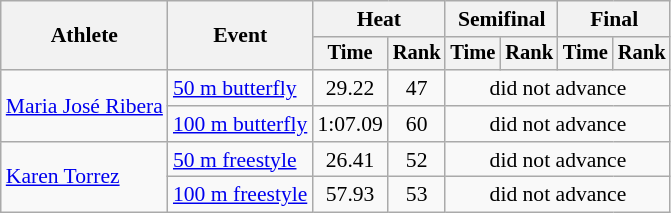<table class=wikitable style="font-size:90%">
<tr>
<th rowspan="2">Athlete</th>
<th rowspan="2">Event</th>
<th colspan="2">Heat</th>
<th colspan="2">Semifinal</th>
<th colspan="2">Final</th>
</tr>
<tr style="font-size:95%">
<th>Time</th>
<th>Rank</th>
<th>Time</th>
<th>Rank</th>
<th>Time</th>
<th>Rank</th>
</tr>
<tr align=center>
<td align=left rowspan=2><a href='#'>Maria José Ribera</a></td>
<td align=left><a href='#'>50 m butterfly</a></td>
<td>29.22</td>
<td>47</td>
<td colspan=4>did not advance</td>
</tr>
<tr align=center>
<td align=left><a href='#'>100 m butterfly</a></td>
<td>1:07.09</td>
<td>60</td>
<td colspan=4>did not advance</td>
</tr>
<tr align=center>
<td align=left rowspan=2><a href='#'>Karen Torrez</a></td>
<td align=left><a href='#'>50 m freestyle</a></td>
<td>26.41</td>
<td>52</td>
<td colspan=4>did not advance</td>
</tr>
<tr align=center>
<td align=left><a href='#'>100 m freestyle</a></td>
<td>57.93</td>
<td>53</td>
<td colspan=4>did not advance</td>
</tr>
</table>
